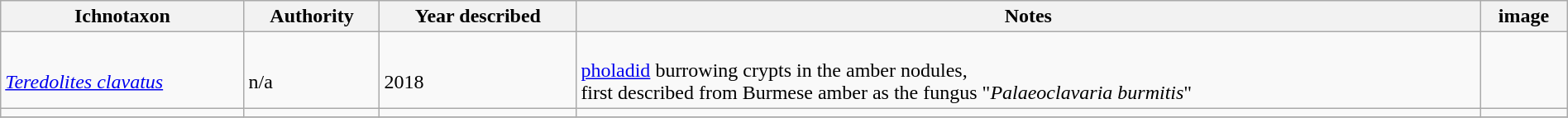<table class="wikitable sortable" align="center" width="100%">
<tr>
<th>Ichnotaxon</th>
<th>Authority</th>
<th>Year described</th>
<th>Notes</th>
<th>image</th>
</tr>
<tr>
<td><br><em><a href='#'>Teredolites clavatus</a></em></td>
<td><br>n/a</td>
<td><br>2018</td>
<td><br><a href='#'>pholadid</a> burrowing crypts in the amber nodules, <br> first described from Burmese amber as the fungus "<em>Palaeoclavaria burmitis</em>"</td>
<td><br></td>
</tr>
<tr>
<td></td>
<td></td>
<td></td>
<td></td>
<td></td>
</tr>
<tr>
</tr>
</table>
